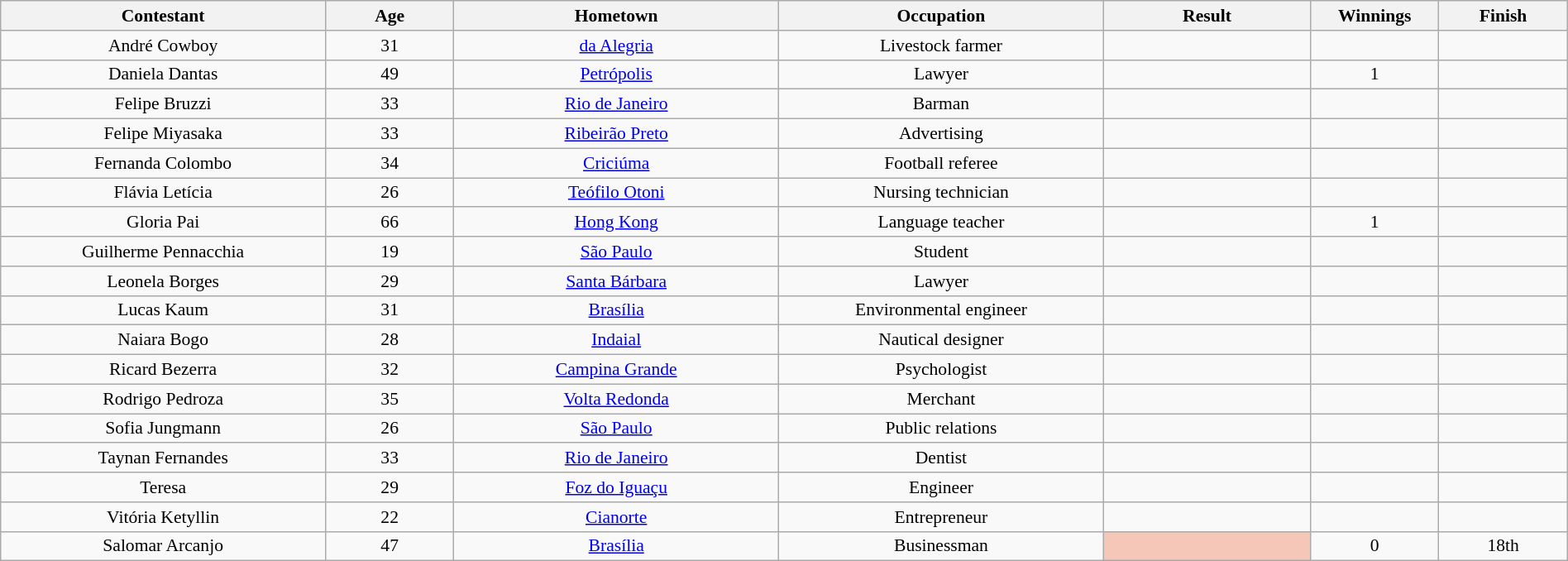<table class="wikitable sortable" style="margin:1em auto; text-align:center; font-size:90%; width:100%;">
<tr>
<th width="200px">Contestant</th>
<th width="075px">Age</th>
<th width="200px">Hometown</th>
<th width="200px">Occupation</th>
<th width="125px">Result</th>
<th width="075px">Winnings</th>
<th width="075px">Finish</th>
</tr>
<tr>
<td>André Cowboy</td>
<td>31</td>
<td><a href='#'> da Alegria</a></td>
<td>Livestock farmer</td>
<td></td>
<td></td>
<td></td>
</tr>
<tr>
<td>Daniela Dantas</td>
<td>49</td>
<td><a href='#'>Petrópolis</a></td>
<td>Lawyer</td>
<td></td>
<td>1</td>
<td></td>
</tr>
<tr>
<td>Felipe Bruzzi</td>
<td>33</td>
<td><a href='#'>Rio de Janeiro</a></td>
<td>Barman</td>
<td></td>
<td></td>
<td></td>
</tr>
<tr>
<td>Felipe Miyasaka</td>
<td>33</td>
<td><a href='#'>Ribeirão Preto</a></td>
<td>Advertising</td>
<td></td>
<td></td>
<td></td>
</tr>
<tr>
<td>Fernanda Colombo</td>
<td>34</td>
<td><a href='#'>Criciúma</a></td>
<td>Football referee</td>
<td></td>
<td></td>
<td></td>
</tr>
<tr>
<td>Flávia Letícia</td>
<td>26</td>
<td><a href='#'>Teófilo Otoni</a></td>
<td>Nursing technician</td>
<td></td>
<td></td>
<td></td>
</tr>
<tr>
<td>Gloria Pai</td>
<td>66</td>
<td><a href='#'>Hong Kong</a></td>
<td>Language teacher</td>
<td></td>
<td>1</td>
<td></td>
</tr>
<tr>
<td>Guilherme Pennacchia</td>
<td>19</td>
<td><a href='#'>São Paulo</a></td>
<td>Student</td>
<td></td>
<td></td>
<td></td>
</tr>
<tr>
<td>Leonela Borges</td>
<td>29</td>
<td><a href='#'>Santa Bárbara</a></td>
<td>Lawyer</td>
<td></td>
<td></td>
<td></td>
</tr>
<tr>
<td>Lucas Kaum</td>
<td>31</td>
<td><a href='#'>Brasília</a></td>
<td>Environmental engineer</td>
<td></td>
<td></td>
<td></td>
</tr>
<tr>
<td>Naiara Bogo</td>
<td>28</td>
<td><a href='#'>Indaial</a></td>
<td>Nautical designer</td>
<td></td>
<td></td>
<td></td>
</tr>
<tr>
<td>Ricard Bezerra</td>
<td>32</td>
<td><a href='#'>Campina Grande</a></td>
<td>Psychologist</td>
<td></td>
<td></td>
<td></td>
</tr>
<tr>
<td>Rodrigo Pedroza</td>
<td>35</td>
<td><a href='#'>Volta Redonda</a></td>
<td>Merchant</td>
<td></td>
<td></td>
<td></td>
</tr>
<tr>
<td>Sofia Jungmann</td>
<td>26</td>
<td><a href='#'>São Paulo</a></td>
<td>Public relations</td>
<td></td>
<td></td>
<td></td>
</tr>
<tr>
<td>Taynan Fernandes</td>
<td>33</td>
<td><a href='#'>Rio de Janeiro</a></td>
<td>Dentist</td>
<td></td>
<td></td>
<td></td>
</tr>
<tr>
<td>Teresa </td>
<td>29</td>
<td><a href='#'>Foz do Iguaçu</a></td>
<td>Engineer</td>
<td></td>
<td></td>
<td></td>
</tr>
<tr>
<td>Vitória Ketyllin</td>
<td>22</td>
<td><a href='#'>Cianorte</a></td>
<td>Entrepreneur</td>
<td></td>
<td></td>
<td></td>
</tr>
<tr>
<td>Salomar Arcanjo</td>
<td>47</td>
<td><a href='#'>Brasília</a></td>
<td>Businessman</td>
<td bgcolor="F4C7B8"></td>
<td>0</td>
<td>18th</td>
</tr>
</table>
